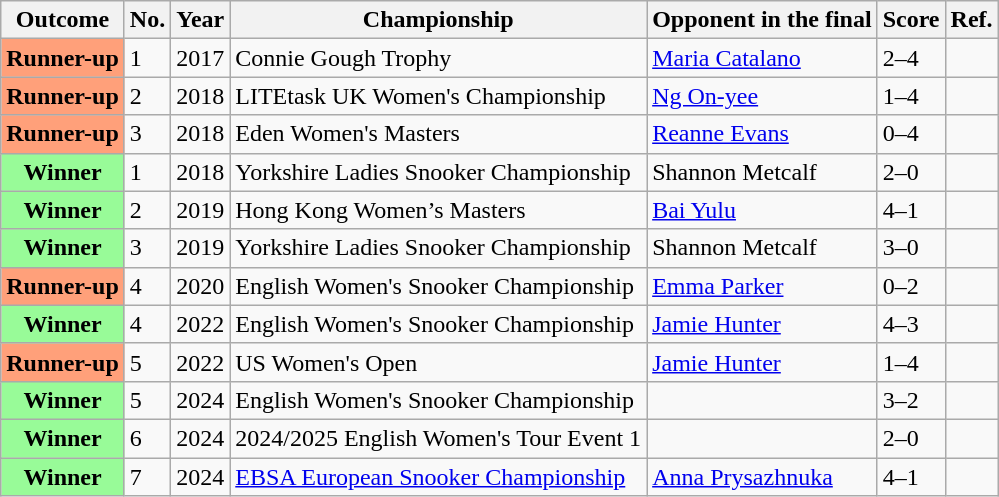<table class="wikitable">
<tr>
<th>Outcome</th>
<th>No.</th>
<th>Year</th>
<th>Championship</th>
<th>Opponent in the final</th>
<th>Score</th>
<th>Ref.</th>
</tr>
<tr>
<th scope="row" style="background:#ffa07a;">Runner-up</th>
<td>1</td>
<td>2017</td>
<td>Connie Gough Trophy</td>
<td> <a href='#'>Maria Catalano</a></td>
<td>2–4</td>
<td></td>
</tr>
<tr>
<th scope="row" style="background:#ffa07a;">Runner-up</th>
<td>2</td>
<td>2018</td>
<td>LITEtask UK Women's Championship</td>
<td> <a href='#'>Ng On-yee</a></td>
<td>1–4</td>
<td></td>
</tr>
<tr>
<th scope="row" style="background:#ffa07a;">Runner-up</th>
<td>3</td>
<td>2018</td>
<td>Eden Women's Masters</td>
<td> <a href='#'>Reanne Evans</a></td>
<td>0–4</td>
<td></td>
</tr>
<tr>
<th scope="row" style="background:#98FB98">Winner</th>
<td>1</td>
<td>2018</td>
<td>Yorkshire Ladies Snooker Championship</td>
<td> Shannon Metcalf</td>
<td>2–0</td>
<td></td>
</tr>
<tr>
<th scope="row" style="background:#98FB98">Winner</th>
<td>2</td>
<td>2019</td>
<td>Hong Kong Women’s Masters</td>
<td> <a href='#'>Bai Yulu</a></td>
<td>4–1</td>
<td></td>
</tr>
<tr>
<th scope="row" style="background:#98FB98">Winner</th>
<td>3</td>
<td>2019</td>
<td>Yorkshire Ladies Snooker Championship</td>
<td> Shannon Metcalf</td>
<td>3–0</td>
<td></td>
</tr>
<tr>
<th scope="row" style="background:#ffa07a;">Runner-up</th>
<td>4</td>
<td>2020</td>
<td>English Women's Snooker Championship</td>
<td> <a href='#'>Emma Parker</a></td>
<td>0–2</td>
<td></td>
</tr>
<tr>
<th scope="row" style="background:#98FB98">Winner</th>
<td>4</td>
<td>2022</td>
<td>English Women's Snooker Championship</td>
<td> <a href='#'>Jamie Hunter</a></td>
<td>4–3</td>
<td></td>
</tr>
<tr>
<th scope="row" style="background:#ffa07a;">Runner-up</th>
<td>5</td>
<td>2022</td>
<td>US Women's Open</td>
<td> <a href='#'>Jamie Hunter</a></td>
<td>1–4</td>
<td></td>
</tr>
<tr>
<th scope="row" style="background:#98FB98">Winner</th>
<td>5</td>
<td>2024</td>
<td>English Women's Snooker Championship</td>
<td></td>
<td>3–2</td>
<td></td>
</tr>
<tr>
<th scope="row" style="background:#98FB98">Winner</th>
<td>6</td>
<td>2024</td>
<td>2024/2025 English Women's Tour Event 1</td>
<td></td>
<td>2–0</td>
<td></td>
</tr>
<tr>
<th scope="row" style="background:#98FB98">Winner</th>
<td>7</td>
<td>2024</td>
<td><a href='#'>EBSA European Snooker Championship</a></td>
<td> <a href='#'>Anna Prysazhnuka</a></td>
<td>4–1</td>
<td></td>
</tr>
</table>
